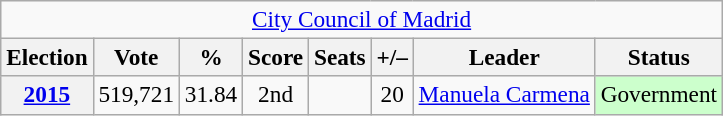<table class="wikitable" style="font-size:97%; text-align:center;">
<tr>
<td colspan="8"><a href='#'>City Council of Madrid</a></td>
</tr>
<tr>
<th>Election</th>
<th>Vote</th>
<th>%</th>
<th>Score</th>
<th>Seats</th>
<th>+/–</th>
<th>Leader</th>
<th>Status</th>
</tr>
<tr>
<th><a href='#'>2015</a></th>
<td>519,721</td>
<td>31.84</td>
<td>2nd</td>
<td></td>
<td>20</td>
<td><a href='#'>Manuela Carmena</a></td>
<td style="background-color:#cfc;">Government</td>
</tr>
</table>
